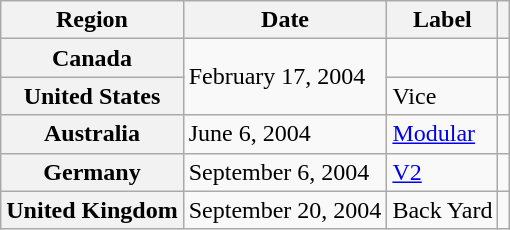<table class="wikitable plainrowheaders">
<tr>
<th scope="col">Region</th>
<th scope="col">Date</th>
<th scope="col">Label</th>
<th scope="col"></th>
</tr>
<tr>
<th scope="row">Canada</th>
<td rowspan="2">February 17, 2004</td>
<td></td>
<td align="center"></td>
</tr>
<tr>
<th scope="row">United States</th>
<td>Vice</td>
<td align="center"></td>
</tr>
<tr>
<th scope="row">Australia</th>
<td>June 6, 2004</td>
<td><a href='#'>Modular</a></td>
<td align="center"></td>
</tr>
<tr>
<th scope="row">Germany</th>
<td>September 6, 2004</td>
<td><a href='#'>V2</a></td>
<td align="center"></td>
</tr>
<tr>
<th scope="row">United Kingdom</th>
<td>September 20, 2004</td>
<td>Back Yard</td>
<td align="center"></td>
</tr>
</table>
